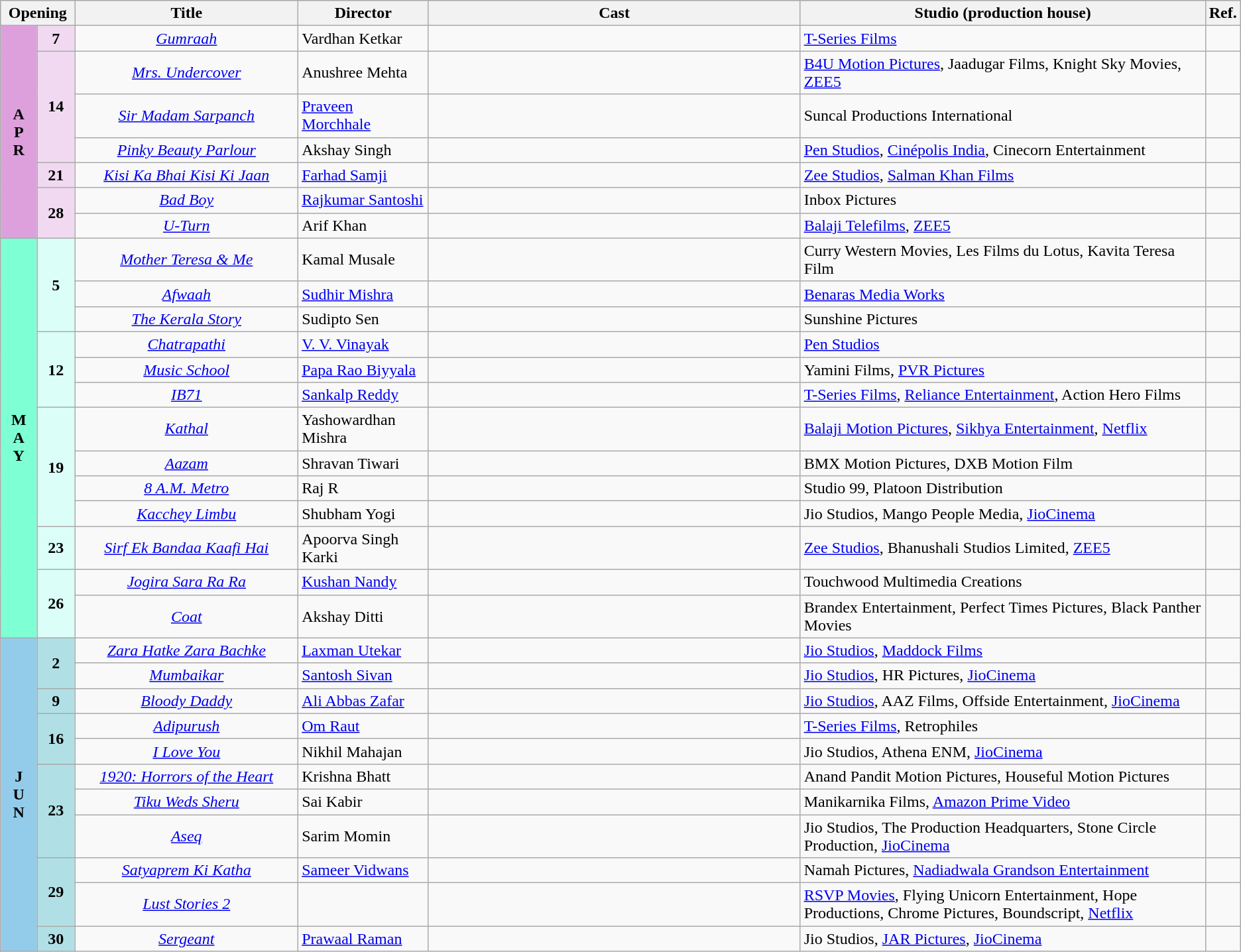<table class="wikitable">
<tr style="background:#b0e0e6; text-align:center;">
<th colspan="2" style="width:6%;"><strong>Opening</strong></th>
<th style="width:18%;"><strong>Title</strong></th>
<th style="width:10.5%;"><strong>Director</strong></th>
<th style="width:30%;"><strong>Cast</strong></th>
<th>Studio (production house)</th>
<th>Ref.</th>
</tr>
<tr April!>
<td rowspan="7" style="text-align:center; background:plum;"><strong>A<br>P<br>R</strong></td>
<td style="text-align:center;background:#f1daf1;"><strong>7</strong></td>
<td style="text-align:center;"><em><a href='#'>Gumraah</a></em></td>
<td>Vardhan Ketkar</td>
<td></td>
<td><a href='#'>T-Series Films</a></td>
<td></td>
</tr>
<tr>
<td rowspan="3" style="text-align:center;background:#f1daf1;"><strong>14</strong></td>
<td style="text-align:center;"><em><a href='#'>Mrs. Undercover</a></em></td>
<td>Anushree Mehta</td>
<td></td>
<td><a href='#'>B4U Motion Pictures</a>, Jaadugar Films, Knight Sky Movies, <a href='#'>ZEE5</a></td>
<td></td>
</tr>
<tr>
<td style="text-align:center;"><em><a href='#'>Sir Madam Sarpanch</a></em></td>
<td><a href='#'>Praveen Morchhale</a></td>
<td></td>
<td>Suncal Productions International</td>
<td></td>
</tr>
<tr>
<td style="text-align:center;"><em><a href='#'>Pinky Beauty Parlour</a></em></td>
<td>Akshay Singh</td>
<td></td>
<td><a href='#'>Pen Studios</a>, <a href='#'>Cinépolis India</a>, Cinecorn Entertainment</td>
<td></td>
</tr>
<tr>
<td style="text-align:center;background:#f1daf1;"><strong>21</strong></td>
<td style="text-align:center;"><em><a href='#'>Kisi Ka Bhai Kisi Ki Jaan</a></em></td>
<td><a href='#'>Farhad Samji</a></td>
<td></td>
<td><a href='#'>Zee Studios</a>, <a href='#'>Salman Khan Films</a></td>
<td></td>
</tr>
<tr>
<td rowspan="2" style="text-align:center;background:#f1daf1;"><strong>28</strong></td>
<td style="text-align:center;"><em><a href='#'>Bad Boy</a></em></td>
<td><a href='#'>Rajkumar Santoshi</a></td>
<td></td>
<td>Inbox Pictures</td>
<td></td>
</tr>
<tr>
<td style="text-align:center;"><em><a href='#'>U-Turn</a></em></td>
<td>Arif Khan</td>
<td></td>
<td><a href='#'>Balaji Telefilms</a>, <a href='#'>ZEE5</a></td>
<td></td>
</tr>
<tr>
<td rowspan="13" style="text-align:center; background:#7FFFD4; textcolor:#000;"><strong>M<br>A<br>Y</strong></td>
<td rowspan="3" style="text-align:center;background:#dbfff8;"><strong>5</strong></td>
<td style="text-align:center;"><em><a href='#'>Mother Teresa & Me</a></em></td>
<td>Kamal Musale</td>
<td></td>
<td>Curry Western Movies, Les Films du Lotus, Kavita Teresa Film</td>
<td></td>
</tr>
<tr>
<td style="text-align:center;"><em><a href='#'>Afwaah</a></em></td>
<td><a href='#'>Sudhir Mishra</a></td>
<td></td>
<td><a href='#'>Benaras Media Works</a></td>
<td></td>
</tr>
<tr>
<td style="text-align:center;"><em><a href='#'>The Kerala Story</a></em></td>
<td>Sudipto Sen</td>
<td></td>
<td>Sunshine Pictures</td>
<td></td>
</tr>
<tr>
<td rowspan="3" style="text-align:center;background:#dbfff8;"><strong>12</strong></td>
<td style="text-align:center;"><em><a href='#'>Chatrapathi</a></em></td>
<td><a href='#'>V. V. Vinayak</a></td>
<td></td>
<td><a href='#'>Pen Studios</a></td>
<td></td>
</tr>
<tr>
<td style="text-align:center;"><em><a href='#'>Music School</a></em></td>
<td><a href='#'>Papa Rao Biyyala</a></td>
<td></td>
<td>Yamini Films, <a href='#'>PVR Pictures</a></td>
<td></td>
</tr>
<tr>
<td style="text-align:center;"><em><a href='#'>IB71</a></em></td>
<td><a href='#'>Sankalp Reddy</a></td>
<td></td>
<td><a href='#'>T-Series Films</a>, <a href='#'>Reliance Entertainment</a>, Action Hero Films</td>
<td></td>
</tr>
<tr>
<td rowspan="4" style="text-align:center;background:#dbfff8;"><strong>19</strong></td>
<td style="text-align:center;"><em><a href='#'>Kathal</a></em></td>
<td>Yashowardhan Mishra</td>
<td></td>
<td><a href='#'>Balaji Motion Pictures</a>, <a href='#'>Sikhya Entertainment</a>, <a href='#'>Netflix</a></td>
<td></td>
</tr>
<tr>
<td style="text-align:center;"><em><a href='#'>Aazam</a></em></td>
<td>Shravan Tiwari</td>
<td></td>
<td>BMX Motion Pictures, DXB Motion Film</td>
<td></td>
</tr>
<tr>
<td style="text-align:center;"><em><a href='#'>8 A.M. Metro</a></em></td>
<td>Raj R</td>
<td></td>
<td>Studio 99, Platoon Distribution</td>
<td></td>
</tr>
<tr>
<td style="text-align:center;"><em><a href='#'>Kacchey Limbu</a></em></td>
<td>Shubham Yogi</td>
<td></td>
<td>Jio Studios, Mango People Media, <a href='#'>JioCinema</a></td>
<td></td>
</tr>
<tr>
<td style="text-align:center;background:#dbfff8;"><strong>23</strong></td>
<td style="text-align:center;"><em><a href='#'>Sirf Ek Bandaa Kaafi Hai</a></em></td>
<td>Apoorva Singh Karki</td>
<td></td>
<td><a href='#'>Zee Studios</a>, Bhanushali Studios Limited, <a href='#'>ZEE5</a></td>
<td></td>
</tr>
<tr>
<td rowspan="2" style="text-align:center;background:#dbfff8;"><strong>26</strong></td>
<td style="text-align:center;"><em><a href='#'>Jogira Sara Ra Ra</a></em></td>
<td><a href='#'>Kushan Nandy</a></td>
<td></td>
<td>Touchwood Multimedia Creations</td>
<td></td>
</tr>
<tr>
<td style="text-align:center;"><em><a href='#'>Coat</a></em></td>
<td>Akshay Ditti</td>
<td></td>
<td>Brandex Entertainment, Perfect Times Pictures, Black Panther Movies</td>
<td></td>
</tr>
<tr>
<td rowspan="11" style="text-align:center; background:#93CCEA; textcolor:#000;"><strong>J<br>U<br>N</strong></td>
<td rowspan="2" style="text-align:center;background:#B0E0E6;"><strong>2</strong></td>
<td style="text-align:center;"><em><a href='#'>Zara Hatke Zara Bachke</a></em></td>
<td><a href='#'>Laxman Utekar</a></td>
<td></td>
<td><a href='#'>Jio Studios</a>, <a href='#'>Maddock Films</a></td>
<td></td>
</tr>
<tr>
<td style="text-align:center;"><em><a href='#'>Mumbaikar</a></em></td>
<td><a href='#'>Santosh Sivan</a></td>
<td></td>
<td><a href='#'>Jio Studios</a>, HR Pictures, <a href='#'>JioCinema</a></td>
<td></td>
</tr>
<tr>
<td style="text-align:center;background:#B0E0E6;"><strong>9</strong></td>
<td style="text-align:center;"><em><a href='#'>Bloody Daddy</a></em></td>
<td><a href='#'>Ali Abbas Zafar</a></td>
<td></td>
<td><a href='#'>Jio Studios</a>, AAZ Films, Offside Entertainment, <a href='#'>JioCinema</a></td>
<td></td>
</tr>
<tr>
<td rowspan="2" style="text-align:center;background:#B0E0E6;"><strong>16</strong></td>
<td style="text-align:center;"><em><a href='#'>Adipurush</a></em></td>
<td><a href='#'>Om Raut</a></td>
<td></td>
<td><a href='#'>T-Series Films</a>, Retrophiles</td>
<td></td>
</tr>
<tr>
<td style="text-align:center;"><em><a href='#'>I Love You</a></em></td>
<td>Nikhil Mahajan</td>
<td></td>
<td>Jio Studios, Athena ENM, <a href='#'>JioCinema</a></td>
<td></td>
</tr>
<tr>
<td rowspan="3" style="text-align:center;background:#B0E0E6;"><strong>23</strong></td>
<td style="text-align:center;"><em><a href='#'>1920: Horrors of the Heart</a></em></td>
<td>Krishna Bhatt</td>
<td></td>
<td>Anand Pandit Motion Pictures, Houseful Motion Pictures</td>
<td></td>
</tr>
<tr>
<td style="text-align:center;"><em><a href='#'>Tiku Weds Sheru</a></em></td>
<td>Sai Kabir</td>
<td></td>
<td>Manikarnika Films, <a href='#'>Amazon Prime Video</a></td>
<td></td>
</tr>
<tr>
<td style="text-align:center;"><em><a href='#'>Aseq</a></em></td>
<td>Sarim Momin</td>
<td></td>
<td>Jio Studios, The Production Headquarters, Stone Circle Production, <a href='#'>JioCinema</a></td>
<td></td>
</tr>
<tr>
<td rowspan="2" style="text-align:center;background:#B0E0E6;"><strong>29</strong></td>
<td style="text-align:center;"><em><a href='#'>Satyaprem Ki Katha</a></em></td>
<td><a href='#'>Sameer Vidwans</a></td>
<td></td>
<td>Namah Pictures, <a href='#'>Nadiadwala Grandson Entertainment</a></td>
<td></td>
</tr>
<tr>
<td style="text-align:center;"><em><a href='#'>Lust Stories 2</a></em></td>
<td></td>
<td></td>
<td><a href='#'>RSVP Movies</a>, Flying Unicorn Entertainment, Hope Productions, Chrome Pictures, Boundscript, <a href='#'>Netflix</a></td>
<td></td>
</tr>
<tr>
<td style="text-align:center;background:#B0E0E6;"><strong>30</strong></td>
<td style="text-align:center;"><em><a href='#'>Sergeant</a></em></td>
<td><a href='#'>Prawaal Raman</a></td>
<td></td>
<td>Jio Studios, <a href='#'>JAR Pictures</a>, <a href='#'>JioCinema</a></td>
<td></td>
</tr>
</table>
